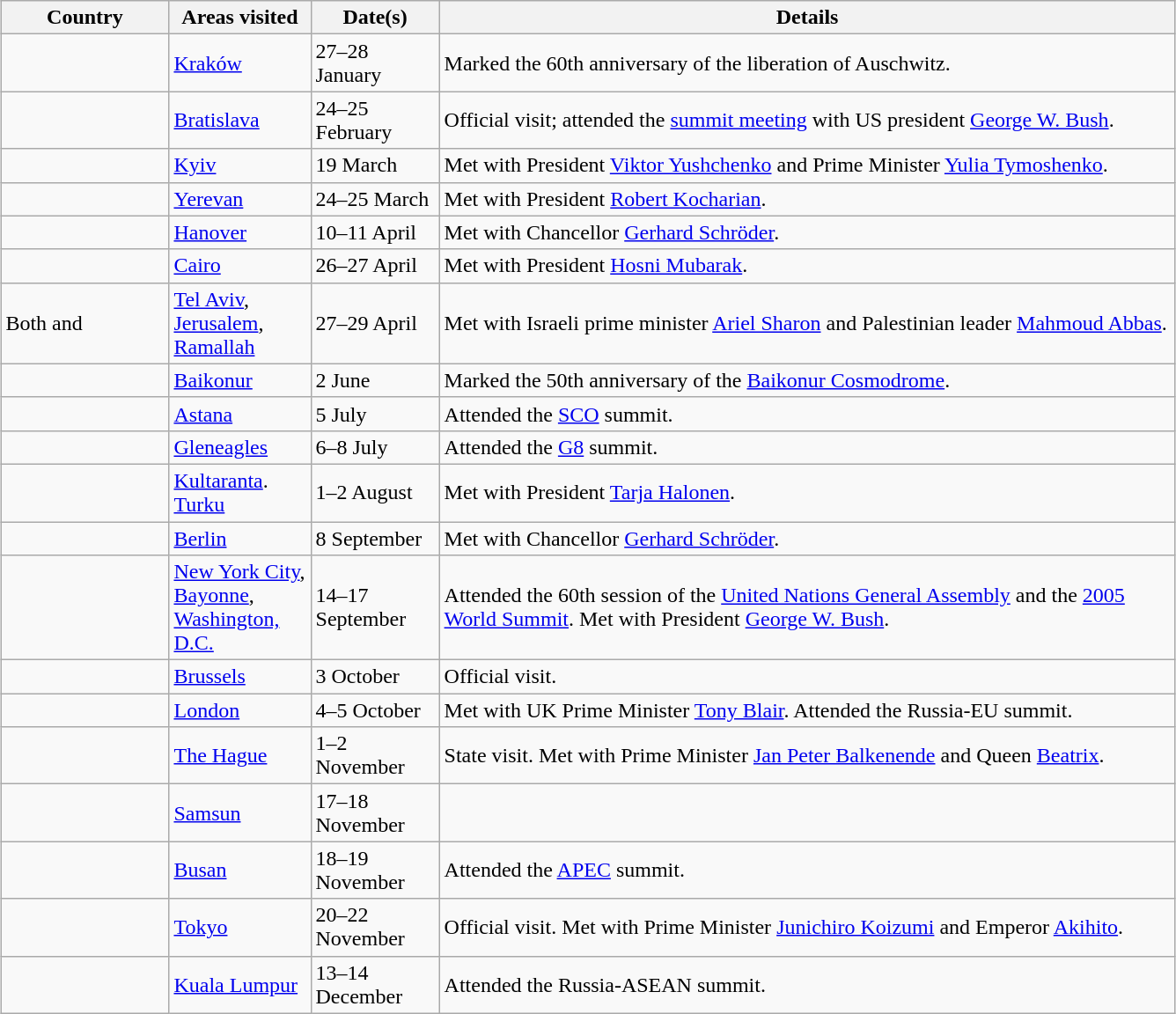<table class="wikitable sortable outercollapse" style="margin: 1em auto 1em auto">
<tr>
<th width=120>Country</th>
<th width=100>Areas visited</th>
<th width=90>Date(s)</th>
<th style="width:550px;" class="unsortable">Details</th>
</tr>
<tr>
<td></td>
<td><a href='#'>Kraków</a></td>
<td>27–28 January</td>
<td>Marked the 60th anniversary of the liberation of Auschwitz.</td>
</tr>
<tr>
<td></td>
<td><a href='#'>Bratislava</a></td>
<td>24–25 February</td>
<td>Official visit; attended the <a href='#'>summit meeting</a> with US president <a href='#'>George W. Bush</a>.</td>
</tr>
<tr>
<td></td>
<td><a href='#'>Kyiv</a></td>
<td>19 March</td>
<td>Met with President <a href='#'>Viktor Yushchenko</a> and Prime Minister <a href='#'>Yulia Tymoshenko</a>.</td>
</tr>
<tr>
<td></td>
<td><a href='#'>Yerevan</a></td>
<td>24–25 March</td>
<td>Met with President <a href='#'>Robert Kocharian</a>.</td>
</tr>
<tr>
<td></td>
<td><a href='#'>Hanover</a></td>
<td>10–11 April</td>
<td>Met with Chancellor <a href='#'>Gerhard Schröder</a>.</td>
</tr>
<tr>
<td></td>
<td><a href='#'>Cairo</a></td>
<td>26–27 April</td>
<td>Met with President <a href='#'>Hosni Mubarak</a>.</td>
</tr>
<tr>
<td>Both  and </td>
<td><a href='#'>Tel Aviv</a>, <a href='#'>Jerusalem</a>, <a href='#'>Ramallah</a></td>
<td>27–29 April</td>
<td>Met with Israeli prime minister <a href='#'>Ariel Sharon</a> and Palestinian leader <a href='#'>Mahmoud Abbas</a>.</td>
</tr>
<tr>
<td></td>
<td><a href='#'>Baikonur</a></td>
<td>2 June</td>
<td>Marked the 50th anniversary of the <a href='#'>Baikonur Cosmodrome</a>.</td>
</tr>
<tr>
<td></td>
<td><a href='#'>Astana</a></td>
<td>5 July</td>
<td>Attended the <a href='#'>SCO</a> summit.</td>
</tr>
<tr>
<td></td>
<td><a href='#'>Gleneagles</a></td>
<td>6–8 July</td>
<td>Attended the <a href='#'>G8</a> summit.</td>
</tr>
<tr>
<td></td>
<td><a href='#'>Kultaranta</a>. <a href='#'>Turku</a></td>
<td>1–2 August</td>
<td>Met with President <a href='#'>Tarja Halonen</a>.</td>
</tr>
<tr>
<td></td>
<td><a href='#'>Berlin</a></td>
<td>8 September</td>
<td>Met with Chancellor <a href='#'>Gerhard Schröder</a>.</td>
</tr>
<tr>
<td></td>
<td><a href='#'>New York City</a>, <a href='#'>Bayonne</a>, <a href='#'>Washington, D.C.</a></td>
<td>14–17 September</td>
<td>Attended the 60th session of the <a href='#'>United Nations General Assembly</a> and the <a href='#'>2005 World Summit</a>. Met with President <a href='#'>George W. Bush</a>.</td>
</tr>
<tr>
<td></td>
<td><a href='#'>Brussels</a></td>
<td>3 October</td>
<td>Official visit.</td>
</tr>
<tr>
<td></td>
<td><a href='#'>London</a></td>
<td>4–5 October</td>
<td>Met with UK Prime Minister <a href='#'>Tony Blair</a>. Attended the Russia-EU summit.</td>
</tr>
<tr>
<td></td>
<td><a href='#'>The Hague</a></td>
<td>1–2 November</td>
<td>State visit. Met with Prime Minister <a href='#'>Jan Peter Balkenende</a> and Queen <a href='#'>Beatrix</a>.</td>
</tr>
<tr>
<td></td>
<td><a href='#'>Samsun</a></td>
<td>17–18 November</td>
<td></td>
</tr>
<tr>
<td></td>
<td><a href='#'>Busan</a></td>
<td>18–19 November</td>
<td>Attended the <a href='#'>APEC</a> summit.</td>
</tr>
<tr>
<td></td>
<td><a href='#'>Tokyo</a></td>
<td>20–22 November</td>
<td>Official visit. Met with Prime Minister <a href='#'>Junichiro Koizumi</a> and Emperor <a href='#'>Akihito</a>.</td>
</tr>
<tr>
<td></td>
<td><a href='#'>Kuala Lumpur</a></td>
<td>13–14 December</td>
<td>Attended the Russia-ASEAN summit.</td>
</tr>
</table>
